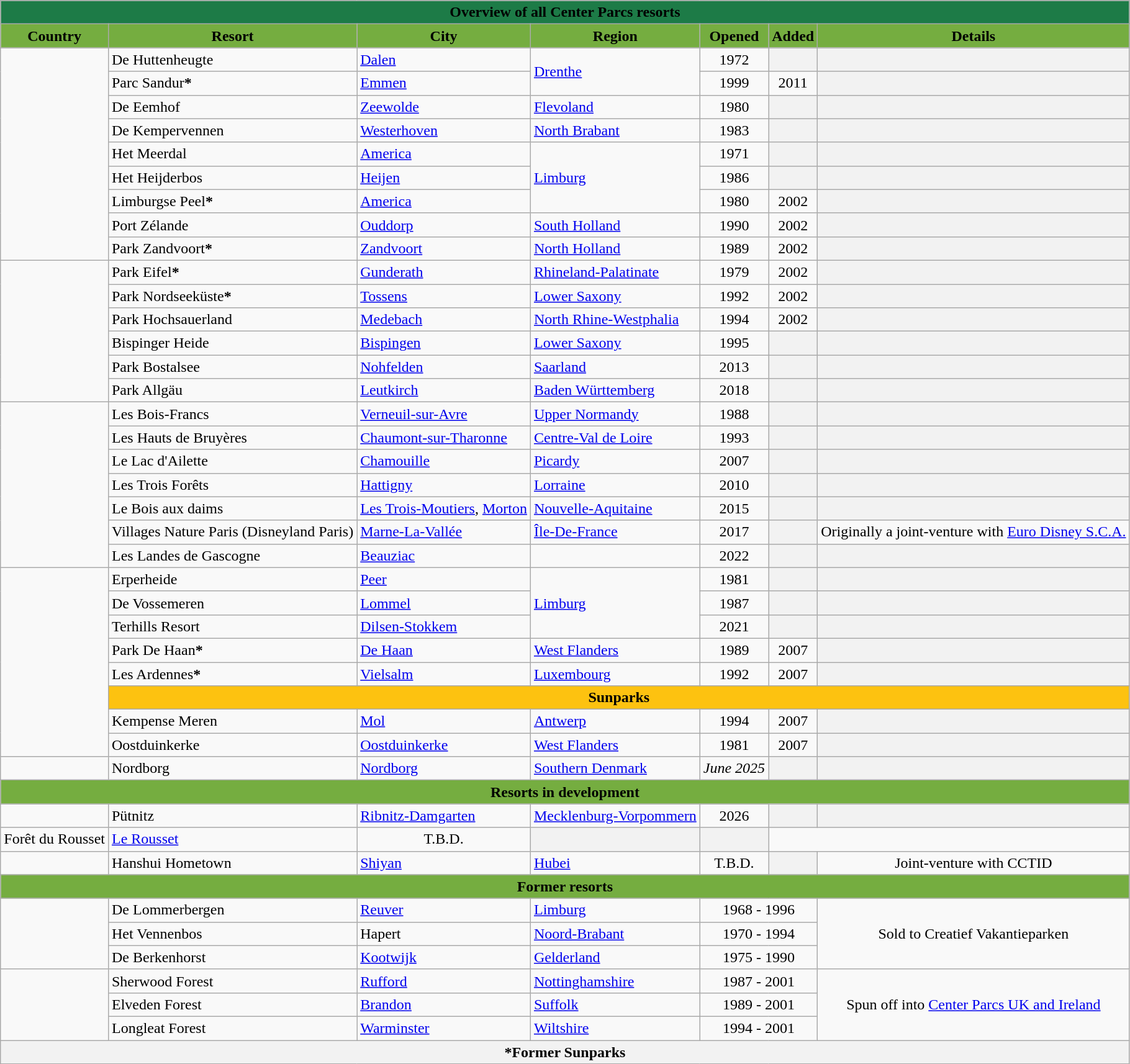<table class="wikitable sortable" border="1">
<tr>
<th colspan="7" style="background:#1D7B47 ">Overview of all Center Parcs resorts</th>
</tr>
<tr>
<th style="background:#75AD40 ">Country</th>
<th style="background:#75AD40 ">Resort</th>
<th style="background:#75AD40 ">City</th>
<th style="background:#75AD40 ">Region</th>
<th style="background:#75AD40 ">Opened</th>
<th style="background:#75AD40 ">Added</th>
<th style="background:#75AD40 ">Details</th>
</tr>
<tr>
<td rowspan="9"></td>
<td>De Huttenheugte</td>
<td><a href='#'>Dalen</a></td>
<td rowspan="2"><a href='#'>Drenthe</a></td>
<td align="center">1972</td>
<th align="center"></th>
<th></th>
</tr>
<tr>
<td>Parc Sandur<strong>*</strong></td>
<td><a href='#'>Emmen</a></td>
<td align="center">1999</td>
<td align="center">2011</td>
<th></th>
</tr>
<tr>
<td>De Eemhof</td>
<td><a href='#'>Zeewolde</a></td>
<td><a href='#'>Flevoland</a></td>
<td align="center">1980</td>
<th align="center"></th>
<th></th>
</tr>
<tr>
<td>De Kempervennen</td>
<td><a href='#'>Westerhoven</a></td>
<td><a href='#'>North Brabant</a></td>
<td align="center">1983</td>
<th align="center"></th>
<th></th>
</tr>
<tr>
<td>Het Meerdal</td>
<td><a href='#'>America</a></td>
<td rowspan="3"><a href='#'>Limburg</a></td>
<td align="center">1971</td>
<th align="center"></th>
<th></th>
</tr>
<tr>
<td>Het Heijderbos</td>
<td><a href='#'>Heijen</a></td>
<td align="center">1986</td>
<th align="center"></th>
<th></th>
</tr>
<tr>
<td>Limburgse Peel<strong>*</strong></td>
<td><a href='#'>America</a></td>
<td align="center">1980</td>
<td align="center">2002</td>
<th></th>
</tr>
<tr>
<td>Port Zélande</td>
<td><a href='#'>Ouddorp</a></td>
<td><a href='#'>South Holland</a></td>
<td align="center">1990</td>
<td align="center">2002</td>
<th></th>
</tr>
<tr>
<td>Park Zandvoort<strong>*</strong></td>
<td><a href='#'>Zandvoort</a></td>
<td><a href='#'>North Holland</a></td>
<td align="center">1989</td>
<td align="center">2002</td>
<th></th>
</tr>
<tr>
<td rowspan="6"></td>
<td>Park Eifel<strong>*</strong></td>
<td><a href='#'>Gunderath</a></td>
<td><a href='#'>Rhineland-Palatinate</a></td>
<td align="center">1979</td>
<td align="center">2002</td>
<th></th>
</tr>
<tr>
<td>Park Nordseeküste<strong>*</strong></td>
<td><a href='#'>Tossens</a></td>
<td><a href='#'>Lower Saxony</a></td>
<td align="center">1992</td>
<td align="center">2002</td>
<th></th>
</tr>
<tr>
<td>Park Hochsauerland</td>
<td><a href='#'>Medebach</a></td>
<td><a href='#'>North Rhine-Westphalia</a></td>
<td align="center">1994</td>
<td align="center">2002</td>
<th></th>
</tr>
<tr>
<td>Bispinger Heide</td>
<td><a href='#'>Bispingen</a></td>
<td><a href='#'>Lower Saxony</a></td>
<td align="center">1995</td>
<th align="center"></th>
<th></th>
</tr>
<tr>
<td>Park Bostalsee</td>
<td><a href='#'>Nohfelden</a></td>
<td><a href='#'>Saarland</a></td>
<td align="center">2013</td>
<th align="center"></th>
<th></th>
</tr>
<tr>
<td>Park Allgäu</td>
<td><a href='#'>Leutkirch</a></td>
<td><a href='#'>Baden Württemberg</a></td>
<td align="center">2018</td>
<th align="center"></th>
<th></th>
</tr>
<tr>
<td rowspan="7"></td>
<td>Les Bois-Francs</td>
<td><a href='#'>Verneuil-sur-Avre</a></td>
<td><a href='#'>Upper Normandy</a></td>
<td align="center">1988</td>
<th align="center"></th>
<th></th>
</tr>
<tr>
<td>Les Hauts de Bruyères</td>
<td><a href='#'>Chaumont-sur-Tharonne</a></td>
<td><a href='#'>Centre-Val de Loire</a></td>
<td align="center">1993</td>
<th align="center"></th>
<th></th>
</tr>
<tr>
<td>Le Lac d'Ailette</td>
<td><a href='#'>Chamouille</a></td>
<td><a href='#'>Picardy</a></td>
<td align="center">2007</td>
<th align="center"></th>
<th></th>
</tr>
<tr>
<td>Les Trois Forêts</td>
<td><a href='#'>Hattigny</a></td>
<td><a href='#'>Lorraine</a></td>
<td align="center">2010</td>
<th align="center"></th>
<th></th>
</tr>
<tr>
<td>Le Bois aux daims</td>
<td><a href='#'>Les Trois-Moutiers</a>, <a href='#'>Morton</a></td>
<td><a href='#'>Nouvelle-Aquitaine</a></td>
<td align="center">2015</td>
<th align="center"></th>
<th></th>
</tr>
<tr>
<td>Villages Nature Paris (Disneyland Paris)</td>
<td><a href='#'>Marne-La-Vallée</a></td>
<td><a href='#'>Île-De-France</a></td>
<td align="center">2017</td>
<th align="center"></th>
<td align="center">Originally a joint-venture with <a href='#'>Euro Disney S.C.A.</a></td>
</tr>
<tr>
<td>Les Landes de Gascogne</td>
<td><a href='#'>Beauziac</a></td>
<td></td>
<td align="center">2022</td>
<th align="center"></th>
<th></th>
</tr>
<tr>
<td rowspan="8"></td>
<td>Erperheide</td>
<td><a href='#'>Peer</a></td>
<td rowspan="3"><a href='#'>Limburg</a></td>
<td align="center">1981</td>
<th align="center"></th>
<th></th>
</tr>
<tr>
<td>De Vossemeren</td>
<td><a href='#'>Lommel</a></td>
<td align="center">1987</td>
<th align="center"></th>
<th></th>
</tr>
<tr>
<td>Terhills Resort</td>
<td><a href='#'>Dilsen-Stokkem</a></td>
<td align="center">2021</td>
<th align="center"></th>
<th></th>
</tr>
<tr>
<td>Park De Haan<strong>*</strong></td>
<td><a href='#'>De Haan</a></td>
<td><a href='#'>West Flanders</a></td>
<td align="center">1989</td>
<td align="center">2007</td>
<th></th>
</tr>
<tr>
<td>Les Ardennes<strong>*</strong></td>
<td><a href='#'>Vielsalm</a></td>
<td><a href='#'>Luxembourg</a></td>
<td align="center">1992</td>
<td align="center">2007</td>
<th align="center"></th>
</tr>
<tr>
<th colspan="6" style="background:#FDC210 ">Sunparks</th>
</tr>
<tr>
<td>Kempense Meren</td>
<td><a href='#'>Mol</a></td>
<td><a href='#'>Antwerp</a></td>
<td align="center">1994</td>
<td align="center">2007</td>
<th></th>
</tr>
<tr>
<td>Oostduinkerke</td>
<td><a href='#'>Oostduinkerke</a></td>
<td><a href='#'>West Flanders</a></td>
<td align="center">1981</td>
<td align="center">2007</td>
<th></th>
</tr>
<tr>
<td></td>
<td>Nordborg</td>
<td><a href='#'>Nordborg</a></td>
<td><a href='#'>Southern Denmark</a></td>
<td align="center"><em>June 2025</em></td>
<th align="center"></th>
<th></th>
</tr>
<tr bgcolor=#EEEEEE>
<th colspan="7" style="background:#75AD40 "><strong>Resorts in development</strong></th>
</tr>
<tr>
<td></td>
<td>Pütnitz</td>
<td><a href='#'>Ribnitz-Damgarten</a></td>
<td><a href='#'>Mecklenburg-Vorpommern</a></td>
<td align="center">2026</td>
<th align="center"></th>
<th></th>
</tr>
<tr>
<td>Forêt du Rousset</td>
<td><a href='#'>Le Rousset</a></td>
<td align="center">T.B.D.</td>
<th align="center"></th>
<th></th>
</tr>
<tr>
<td></td>
<td>Hanshui Hometown</td>
<td><a href='#'>Shiyan</a></td>
<td><a href='#'>Hubei</a></td>
<td align="center">T.B.D.</td>
<th align="center"></th>
<td align="center">Joint-venture with CCTID</td>
</tr>
<tr>
<th colspan="7" style="background:#75AD40 "><strong>Former resorts</strong></th>
</tr>
<tr>
<td rowspan="3"></td>
<td>De Lommerbergen</td>
<td><a href='#'>Reuver</a></td>
<td><a href='#'>Limburg</a></td>
<td colspan="2" align="center">1968 - 1996</td>
<td rowspan="3" align="center">Sold to Creatief Vakantieparken</td>
</tr>
<tr>
<td>Het Vennenbos</td>
<td>Hapert</td>
<td><a href='#'>Noord-Brabant</a></td>
<td colspan="2" align="center">1970 - 1994</td>
</tr>
<tr>
<td>De Berkenhorst</td>
<td><a href='#'>Kootwijk</a></td>
<td><a href='#'>Gelderland</a></td>
<td colspan="2" align="center">1975 - 1990</td>
</tr>
<tr>
<td rowspan="3"></td>
<td>Sherwood Forest</td>
<td><a href='#'>Rufford</a></td>
<td><a href='#'>Nottinghamshire</a></td>
<td colspan="2" align="center">1987 - 2001</td>
<td rowspan="3" align="center">Spun off into <a href='#'>Center Parcs UK and Ireland</a></td>
</tr>
<tr>
<td>Elveden Forest</td>
<td><a href='#'>Brandon</a></td>
<td><a href='#'>Suffolk</a></td>
<td colspan="2" align="center">1989 - 2001</td>
</tr>
<tr>
<td>Longleat Forest</td>
<td><a href='#'>Warminster</a></td>
<td><a href='#'>Wiltshire</a></td>
<td colspan="2" align="center">1994 - 2001</td>
</tr>
<tr>
<th colspan="7"><strong>*Former Sunparks</strong></th>
</tr>
</table>
